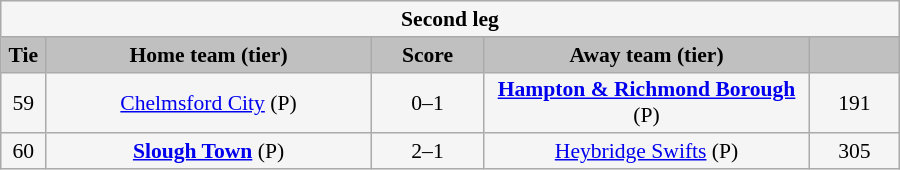<table class="wikitable" style="width: 600px; background:WhiteSmoke; text-align:center; font-size:90%">
<tr>
<td colspan="5"><strong>Second leg</strong></td>
</tr>
<tr>
<td scope="col" style="width:  5.00%; background:silver;"><strong>Tie</strong></td>
<td scope="col" style="width: 36.25%; background:silver;"><strong>Home team (tier)</strong></td>
<td scope="col" style="width: 12.50%; background:silver;"><strong>Score</strong></td>
<td scope="col" style="width: 36.25%; background:silver;"><strong>Away team (tier)</strong></td>
<td scope="col" style="width: 10.00%; background:silver;"><strong></strong></td>
</tr>
<tr>
<td>59</td>
<td><a href='#'>Chelmsford City</a> (P)</td>
<td>0–1</td>
<td><strong><a href='#'>Hampton & Richmond Borough</a></strong> (P)</td>
<td>191</td>
</tr>
<tr>
<td>60</td>
<td><strong><a href='#'>Slough Town</a></strong> (P)</td>
<td>2–1</td>
<td><a href='#'>Heybridge Swifts</a> (P)</td>
<td>305</td>
</tr>
</table>
